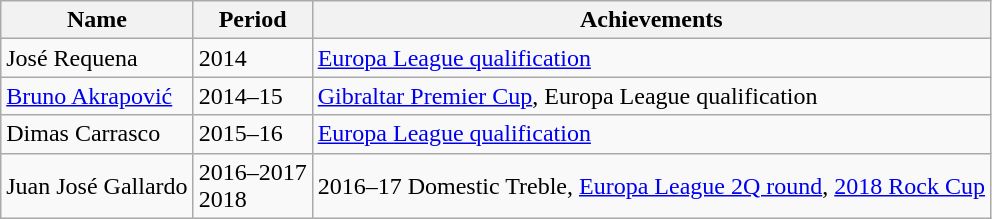<table class="wikitable">
<tr>
<th>Name</th>
<th>Period</th>
<th>Achievements</th>
</tr>
<tr>
<td> José Requena</td>
<td>2014</td>
<td><a href='#'>Europa League qualification</a></td>
</tr>
<tr>
<td> <a href='#'>Bruno Akrapović</a></td>
<td>2014–15</td>
<td><a href='#'>Gibraltar Premier Cup</a>, Europa League qualification</td>
</tr>
<tr>
<td> Dimas Carrasco</td>
<td>2015–16</td>
<td><a href='#'>Europa League qualification</a></td>
</tr>
<tr>
<td> Juan José Gallardo</td>
<td>2016–2017<br>2018</td>
<td>2016–17 Domestic Treble, <a href='#'>Europa League 2Q round</a>, <a href='#'>2018 Rock Cup</a></td>
</tr>
</table>
